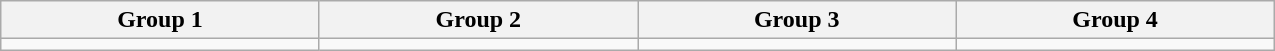<table class="wikitable" width=850>
<tr>
<th width=25%>Group 1</th>
<th width=25%>Group 2</th>
<th width=25%>Group 3</th>
<th width=25%>Group 4</th>
</tr>
<tr>
<td valign=top></td>
<td valign=top></td>
<td valign=top></td>
<td valign=top></td>
</tr>
</table>
